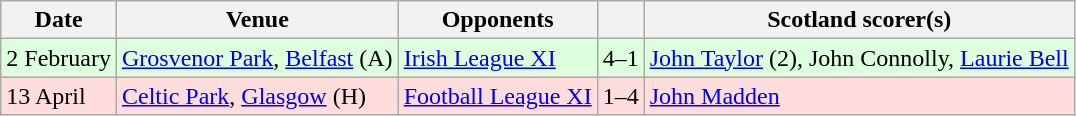<table class="wikitable">
<tr>
<th>Date</th>
<th>Venue</th>
<th>Opponents</th>
<th></th>
<th>Scotland scorer(s)</th>
</tr>
<tr bgcolor=#ddffdd>
<td>2 February</td>
<td><a href='#'>Grosvenor Park</a>, <a href='#'>Belfast</a> (A)</td>
<td> <a href='#'>Irish League XI</a></td>
<td align=center>4–1</td>
<td><a href='#'>John Taylor</a> (2), John Connolly, <a href='#'>Laurie Bell</a></td>
</tr>
<tr bgcolor=#ffdddd>
<td>13 April</td>
<td><a href='#'>Celtic Park</a>, <a href='#'>Glasgow</a> (H)</td>
<td> <a href='#'>Football League XI</a></td>
<td align=center>1–4</td>
<td><a href='#'>John Madden</a></td>
</tr>
</table>
